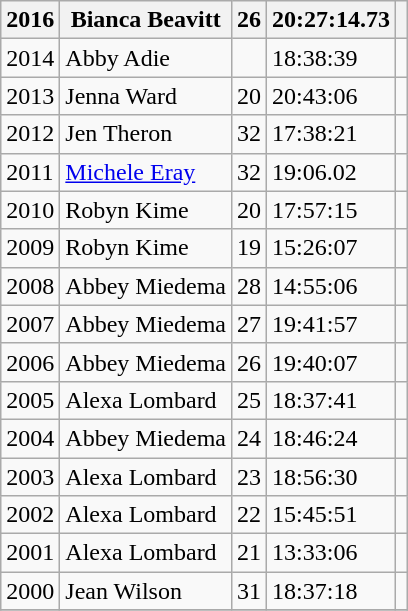<table class="wikitable">
<tr>
<th>2016</th>
<th>Bianca Beavitt</th>
<th>26</th>
<th>20:27:14.73</th>
<th></th>
</tr>
<tr>
<td>2014</td>
<td>Abby Adie</td>
<td></td>
<td>18:38:39</td>
<td></td>
</tr>
<tr>
<td>2013</td>
<td>Jenna Ward</td>
<td>20</td>
<td>20:43:06</td>
<td></td>
</tr>
<tr>
<td>2012</td>
<td>Jen Theron</td>
<td>32</td>
<td>17:38:21</td>
<td></td>
</tr>
<tr>
<td>2011</td>
<td><a href='#'>Michele Eray</a></td>
<td>32</td>
<td>19:06.02</td>
<td></td>
</tr>
<tr>
<td>2010</td>
<td>Robyn Kime</td>
<td>20</td>
<td>17:57:15</td>
<td></td>
</tr>
<tr>
<td>2009</td>
<td>Robyn Kime</td>
<td>19</td>
<td>15:26:07</td>
<td></td>
</tr>
<tr>
<td>2008</td>
<td>Abbey Miedema</td>
<td>28</td>
<td>14:55:06</td>
<td></td>
</tr>
<tr>
<td>2007</td>
<td>Abbey Miedema</td>
<td>27</td>
<td>19:41:57</td>
<td></td>
</tr>
<tr>
<td>2006</td>
<td>Abbey Miedema</td>
<td>26</td>
<td>19:40:07</td>
<td></td>
</tr>
<tr>
<td>2005</td>
<td>Alexa Lombard</td>
<td>25</td>
<td>18:37:41</td>
<td></td>
</tr>
<tr>
<td>2004</td>
<td>Abbey Miedema</td>
<td>24</td>
<td>18:46:24</td>
<td></td>
</tr>
<tr>
<td>2003</td>
<td>Alexa Lombard</td>
<td>23</td>
<td>18:56:30</td>
<td></td>
</tr>
<tr>
<td>2002</td>
<td>Alexa Lombard</td>
<td>22</td>
<td>15:45:51</td>
<td></td>
</tr>
<tr>
<td>2001</td>
<td>Alexa Lombard</td>
<td>21</td>
<td>13:33:06</td>
<td></td>
</tr>
<tr>
<td>2000</td>
<td>Jean Wilson</td>
<td>31</td>
<td>18:37:18</td>
<td></td>
</tr>
<tr>
</tr>
</table>
